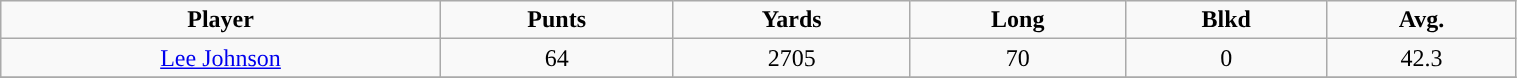<table class="wikitable" width="80%">
<tr align="center">
<td><strong>Player</strong></td>
<td><strong>Punts</strong></td>
<td><strong>Yards</strong></td>
<td><strong>Long</strong></td>
<td><strong>Blkd</strong></td>
<td><strong>Avg.</strong></td>
</tr>
<tr align="center" bgcolor="">
<td><a href='#'>Lee Johnson</a></td>
<td>64</td>
<td>2705</td>
<td>70</td>
<td>0</td>
<td>42.3</td>
</tr>
<tr align="center" bgcolor="">
</tr>
</table>
